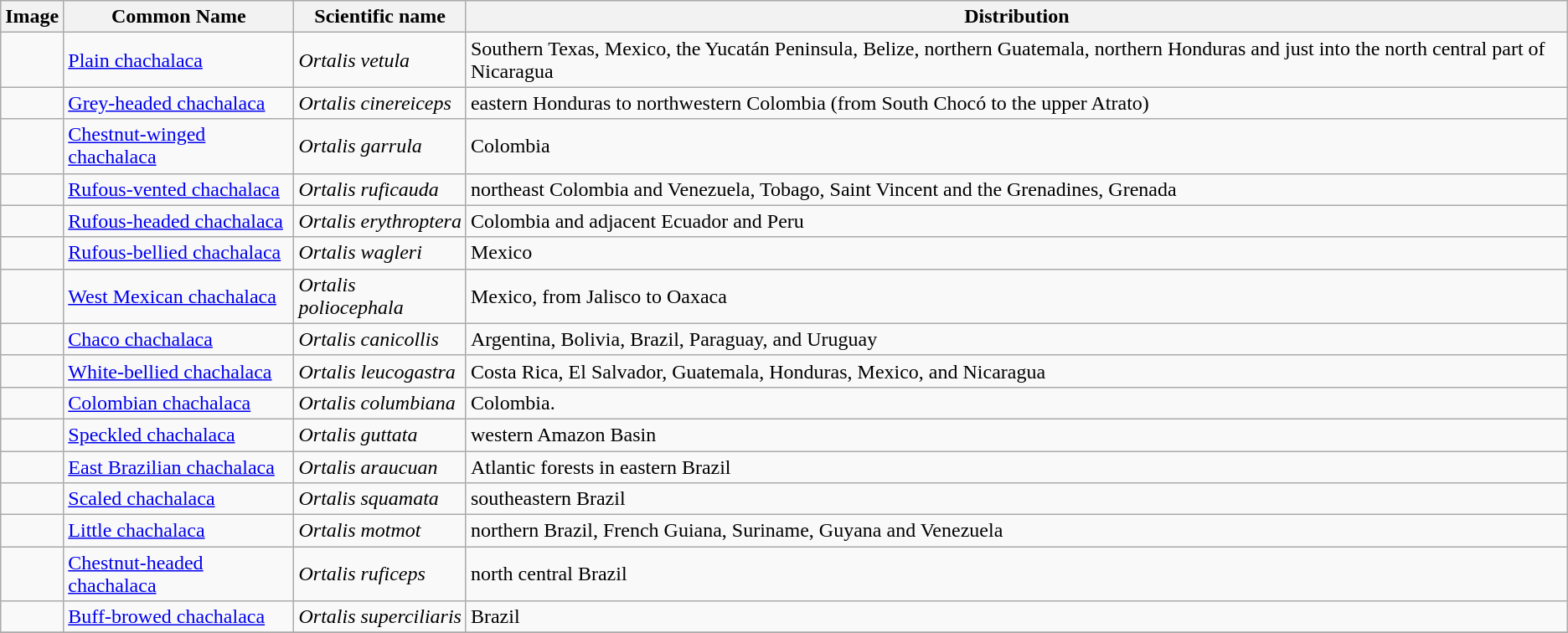<table class="wikitable">
<tr>
<th>Image</th>
<th>Common Name</th>
<th>Scientific name</th>
<th>Distribution</th>
</tr>
<tr>
<td></td>
<td><a href='#'>Plain chachalaca</a></td>
<td><em>Ortalis vetula</em></td>
<td>Southern Texas, Mexico, the Yucatán Peninsula, Belize, northern Guatemala, northern Honduras and just into the north central part of Nicaragua</td>
</tr>
<tr>
<td></td>
<td><a href='#'>Grey-headed chachalaca</a></td>
<td><em>Ortalis cinereiceps</em></td>
<td>eastern Honduras to northwestern Colombia (from South Chocó to the upper Atrato)</td>
</tr>
<tr>
<td></td>
<td><a href='#'>Chestnut-winged chachalaca</a></td>
<td><em>Ortalis garrula</em></td>
<td>Colombia</td>
</tr>
<tr>
<td></td>
<td><a href='#'>Rufous-vented chachalaca</a></td>
<td><em>Ortalis ruficauda</em></td>
<td>northeast Colombia and Venezuela, Tobago, Saint Vincent and the Grenadines, Grenada</td>
</tr>
<tr>
<td></td>
<td><a href='#'>Rufous-headed chachalaca</a></td>
<td><em>Ortalis erythroptera</em></td>
<td>Colombia and adjacent Ecuador and Peru</td>
</tr>
<tr>
<td></td>
<td><a href='#'>Rufous-bellied chachalaca</a></td>
<td><em>Ortalis wagleri</em></td>
<td>Mexico</td>
</tr>
<tr>
<td></td>
<td><a href='#'>West Mexican chachalaca</a></td>
<td><em>Ortalis poliocephala</em></td>
<td>Mexico, from Jalisco to Oaxaca</td>
</tr>
<tr>
<td></td>
<td><a href='#'>Chaco chachalaca</a></td>
<td><em>Ortalis canicollis</em></td>
<td>Argentina, Bolivia, Brazil, Paraguay, and Uruguay</td>
</tr>
<tr>
<td></td>
<td><a href='#'>White-bellied chachalaca</a></td>
<td><em>Ortalis leucogastra</em></td>
<td>Costa Rica, El Salvador, Guatemala, Honduras, Mexico, and Nicaragua</td>
</tr>
<tr>
<td></td>
<td><a href='#'>Colombian chachalaca</a></td>
<td><em>Ortalis columbiana</em></td>
<td>Colombia.</td>
</tr>
<tr>
<td></td>
<td><a href='#'>Speckled chachalaca</a></td>
<td><em>Ortalis guttata</em></td>
<td>western Amazon Basin</td>
</tr>
<tr>
<td></td>
<td><a href='#'>East Brazilian chachalaca</a></td>
<td><em>Ortalis araucuan</em></td>
<td>Atlantic forests in eastern Brazil</td>
</tr>
<tr>
<td></td>
<td><a href='#'>Scaled chachalaca</a></td>
<td><em>Ortalis squamata</em></td>
<td>southeastern Brazil</td>
</tr>
<tr>
<td></td>
<td><a href='#'>Little chachalaca</a></td>
<td><em>Ortalis motmot</em></td>
<td>northern Brazil, French Guiana, Suriname, Guyana and Venezuela</td>
</tr>
<tr>
<td></td>
<td><a href='#'>Chestnut-headed chachalaca</a></td>
<td><em>Ortalis ruficeps</em></td>
<td>north central Brazil</td>
</tr>
<tr>
<td></td>
<td><a href='#'>Buff-browed chachalaca</a></td>
<td><em>Ortalis superciliaris</em></td>
<td>Brazil</td>
</tr>
<tr>
</tr>
</table>
